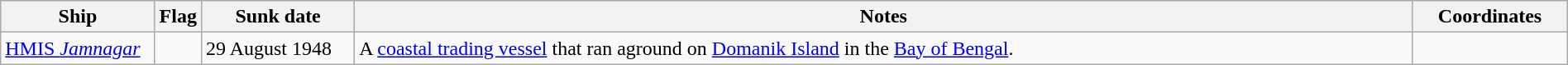<table class=wikitable | style = "width:100%">
<tr>
<th style="width:10%">Ship</th>
<th>Flag</th>
<th style="width:10%">Sunk date</th>
<th style="width:70%">Notes</th>
<th style="width:10%">Coordinates</th>
</tr>
<tr>
<td><a href='#'>HMIS <em>Jamnagar</em></a></td>
<td></td>
<td>29 August 1948</td>
<td>A <a href='#'>coastal trading vessel</a> that ran aground on <a href='#'>Domanik Island</a> in the <a href='#'>Bay of Bengal</a>.</td>
<td></td>
</tr>
</table>
